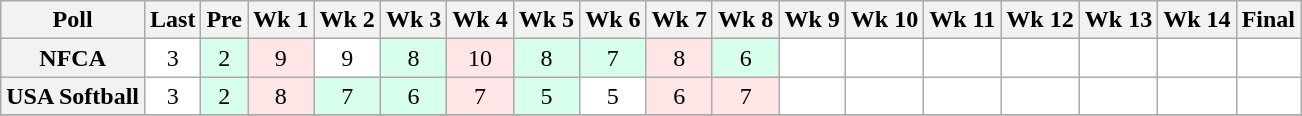<table class="wikitable" style="white-space:nowrap;">
<tr>
<th>Poll</th>
<th>Last</th>
<th>Pre</th>
<th>Wk 1</th>
<th>Wk 2</th>
<th>Wk 3</th>
<th>Wk 4</th>
<th>Wk 5</th>
<th>Wk 6</th>
<th>Wk 7</th>
<th>Wk 8</th>
<th>Wk 9</th>
<th>Wk 10</th>
<th>Wk 11</th>
<th>Wk 12</th>
<th>Wk 13</th>
<th>Wk 14</th>
<th>Final</th>
</tr>
<tr style="text-align:center;">
<th>NFCA</th>
<td style="background:#FFF;">3</td>
<td style="background:#D8FFEB">2</td>
<td style="background:#FFE6E6;">9</td>
<td style="background:#FFF;">9</td>
<td style="background:#D8FFEB;">8</td>
<td style="background:#FFE6E6;">10</td>
<td style="background:#D8FFEB;">8</td>
<td style="background:#D8FFEB;">7</td>
<td style="background:#FFE6E6;">8</td>
<td style="background:#D8FFEB;">6</td>
<td style="background:#FFF;"></td>
<td style="background:#FFF;"></td>
<td style="background:#FFF;"></td>
<td style="background:#FFF;"></td>
<td style="background:#FFF;"></td>
<td style="background:#FFF;"></td>
<td style="background:#FFF;"></td>
</tr>
<tr style="text-align:center;">
<th>USA Softball</th>
<td style="background:#FFF;">3</td>
<td style="background:#D8FFEB">2</td>
<td style="background:#FFE6E6;">8</td>
<td style="background:#D8FFEB">7</td>
<td style="background:#D8FFEB;">6</td>
<td style="background:#FFE6E6;">7</td>
<td style="background:#D8FFEB;">5</td>
<td style="background:#FFF;">5</td>
<td style="background:#FFE6E6;">6</td>
<td style="background:#FFE6E6;">7</td>
<td style="background:#FFF;"></td>
<td style="background:#FFF;"></td>
<td style="background:#FFF;"></td>
<td style="background:#FFF;"></td>
<td style="background:#FFF;"></td>
<td style="background:#FFF;"></td>
<td style="background:#FFF;"></td>
</tr>
<tr style="background:#f9f9f9;">
</tr>
</table>
